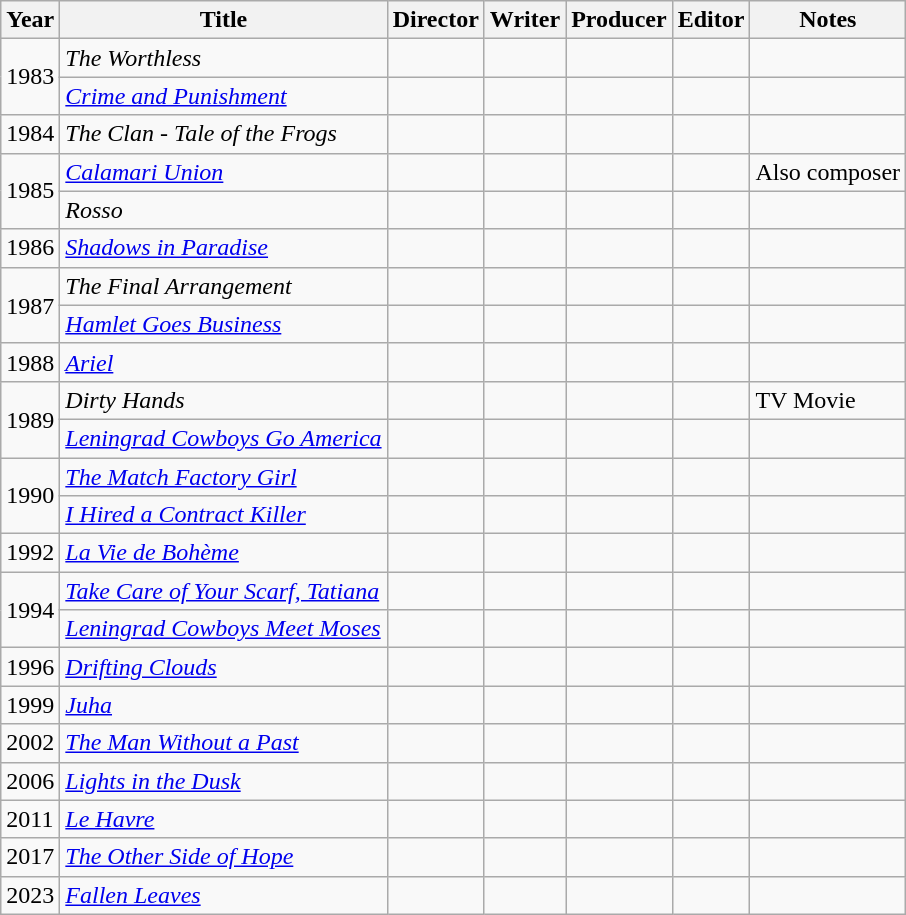<table class="wikitable sortable">
<tr>
<th>Year</th>
<th>Title</th>
<th>Director</th>
<th>Writer</th>
<th>Producer</th>
<th>Editor</th>
<th>Notes</th>
</tr>
<tr>
<td rowspan=2>1983</td>
<td><em>The Worthless</em></td>
<td></td>
<td></td>
<td></td>
<td></td>
<td></td>
</tr>
<tr>
<td><em><a href='#'>Crime and Punishment</a></em></td>
<td></td>
<td></td>
<td></td>
<td></td>
<td></td>
</tr>
<tr>
<td>1984</td>
<td><em>The Clan - Tale of the Frogs</em></td>
<td></td>
<td></td>
<td></td>
<td></td>
<td></td>
</tr>
<tr>
<td rowspan=2>1985</td>
<td><em><a href='#'>Calamari Union</a></em></td>
<td></td>
<td></td>
<td></td>
<td></td>
<td>Also composer</td>
</tr>
<tr>
<td><em>Rosso</em></td>
<td></td>
<td></td>
<td></td>
<td></td>
<td></td>
</tr>
<tr>
<td>1986</td>
<td><em><a href='#'>Shadows in Paradise</a></em></td>
<td></td>
<td></td>
<td></td>
<td></td>
<td></td>
</tr>
<tr>
<td rowspan=2>1987</td>
<td><em>The Final Arrangement</em></td>
<td></td>
<td></td>
<td></td>
<td></td>
<td></td>
</tr>
<tr>
<td><em><a href='#'>Hamlet Goes Business</a></em></td>
<td></td>
<td></td>
<td></td>
<td></td>
<td></td>
</tr>
<tr>
<td>1988</td>
<td><em><a href='#'>Ariel</a></em></td>
<td></td>
<td></td>
<td></td>
<td></td>
<td></td>
</tr>
<tr>
<td rowspan=2>1989</td>
<td><em>Dirty Hands</em></td>
<td></td>
<td></td>
<td></td>
<td></td>
<td>TV Movie</td>
</tr>
<tr>
<td><em><a href='#'>Leningrad Cowboys Go America</a></em></td>
<td></td>
<td></td>
<td></td>
<td></td>
<td></td>
</tr>
<tr>
<td rowspan=2>1990</td>
<td><em><a href='#'>The Match Factory Girl</a></em></td>
<td></td>
<td></td>
<td></td>
<td></td>
<td></td>
</tr>
<tr>
<td><em><a href='#'>I Hired a Contract Killer</a></em></td>
<td></td>
<td></td>
<td></td>
<td></td>
<td></td>
</tr>
<tr>
<td>1992</td>
<td><em><a href='#'>La Vie de Bohème</a></em></td>
<td></td>
<td></td>
<td></td>
<td></td>
<td></td>
</tr>
<tr>
<td rowspan=2>1994</td>
<td><em><a href='#'>Take Care of Your Scarf, Tatiana</a></em></td>
<td></td>
<td></td>
<td></td>
<td></td>
<td></td>
</tr>
<tr>
<td><em><a href='#'>Leningrad Cowboys Meet Moses</a></em></td>
<td></td>
<td></td>
<td></td>
<td></td>
<td></td>
</tr>
<tr>
<td>1996</td>
<td><em><a href='#'>Drifting Clouds</a></em></td>
<td></td>
<td></td>
<td></td>
<td></td>
<td></td>
</tr>
<tr>
<td>1999</td>
<td><em><a href='#'>Juha</a></em></td>
<td></td>
<td></td>
<td></td>
<td></td>
<td></td>
</tr>
<tr>
<td>2002</td>
<td><em><a href='#'>The Man Without a Past</a></em></td>
<td></td>
<td></td>
<td></td>
<td></td>
<td></td>
</tr>
<tr>
<td>2006</td>
<td><em><a href='#'>Lights in the Dusk</a></em></td>
<td></td>
<td></td>
<td></td>
<td></td>
<td></td>
</tr>
<tr>
<td>2011</td>
<td><em><a href='#'>Le Havre</a></em></td>
<td></td>
<td></td>
<td></td>
<td></td>
<td></td>
</tr>
<tr>
<td>2017</td>
<td><em><a href='#'>The Other Side of Hope</a></em></td>
<td></td>
<td></td>
<td></td>
<td></td>
<td></td>
</tr>
<tr>
<td>2023</td>
<td><em><a href='#'>Fallen Leaves</a></em></td>
<td></td>
<td></td>
<td></td>
<td></td>
<td></td>
</tr>
</table>
